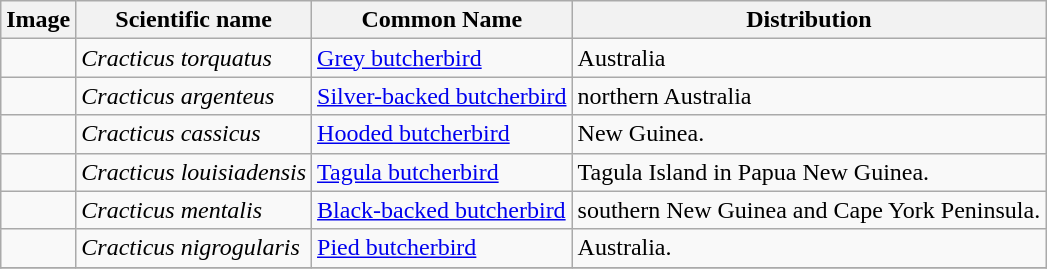<table class="wikitable">
<tr>
<th>Image</th>
<th>Scientific name</th>
<th>Common Name</th>
<th>Distribution</th>
</tr>
<tr>
<td></td>
<td><em>Cracticus torquatus</em></td>
<td><a href='#'>Grey butcherbird</a></td>
<td>Australia</td>
</tr>
<tr>
<td></td>
<td><em>Cracticus argenteus</em></td>
<td><a href='#'>Silver-backed butcherbird</a></td>
<td>northern Australia</td>
</tr>
<tr>
<td></td>
<td><em>Cracticus cassicus</em></td>
<td><a href='#'>Hooded butcherbird</a></td>
<td>New Guinea.</td>
</tr>
<tr>
<td></td>
<td><em>Cracticus louisiadensis</em></td>
<td><a href='#'>Tagula butcherbird</a></td>
<td>Tagula Island in Papua New Guinea.</td>
</tr>
<tr>
<td></td>
<td><em>Cracticus mentalis</em></td>
<td><a href='#'>Black-backed butcherbird</a></td>
<td>southern New Guinea and Cape York Peninsula.</td>
</tr>
<tr>
<td></td>
<td><em>Cracticus nigrogularis</em></td>
<td><a href='#'>Pied butcherbird</a></td>
<td>Australia.</td>
</tr>
<tr>
</tr>
</table>
